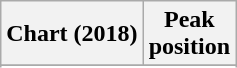<table class="wikitable sortable plainrowheaders" style="text-align:center">
<tr>
<th scope="col">Chart (2018)</th>
<th scope="col">Peak<br> position</th>
</tr>
<tr>
</tr>
<tr>
</tr>
<tr>
</tr>
<tr>
</tr>
<tr>
</tr>
<tr>
</tr>
<tr>
</tr>
</table>
